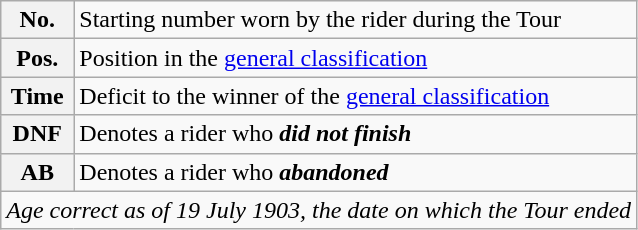<table class="wikitable">
<tr>
<th scope="row" style="text-align:center;">No.</th>
<td>Starting number worn by the rider during the Tour</td>
</tr>
<tr>
<th scope="row" style="text-align:center;">Pos.</th>
<td>Position in the <a href='#'>general classification</a></td>
</tr>
<tr>
<th scope="row" style="text-align:center;">Time</th>
<td>Deficit to the winner of the <a href='#'>general classification</a></td>
</tr>
<tr>
<th scope="row" style="text-align:center;">DNF</th>
<td>Denotes a rider who <strong><em>did not finish</em></strong></td>
</tr>
<tr>
<th scope="row" style="text-align:center;">AB</th>
<td>Denotes a rider who <strong><em>abandoned</em></strong></td>
</tr>
<tr>
<td style="text-align:center;" colspan="2"><em>Age correct as of 19 July 1903, the date on which the Tour ended</em></td>
</tr>
</table>
